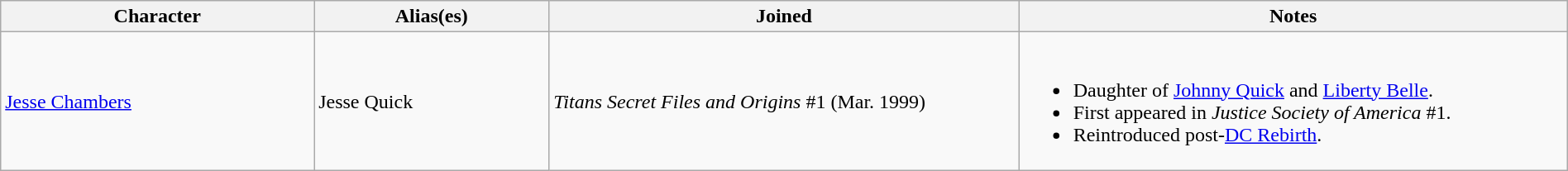<table class="wikitable" width=100%>
<tr>
<th width=20%>Character</th>
<th width=15%>Alias(es)</th>
<th width="30%">Joined</th>
<th width="35%">Notes</th>
</tr>
<tr>
<td valign="center"><a href='#'>Jesse Chambers</a></td>
<td valign="center">Jesse Quick</td>
<td valign="center"><em>Titans Secret Files and Origins</em> #1 (Mar. 1999)</td>
<td><br><ul><li>Daughter of <a href='#'>Johnny Quick</a> and <a href='#'>Liberty Belle</a>.</li><li>First appeared in <em>Justice Society of America</em> #1.</li><li>Reintroduced post-<a href='#'>DC Rebirth</a>.</li></ul></td>
</tr>
</table>
